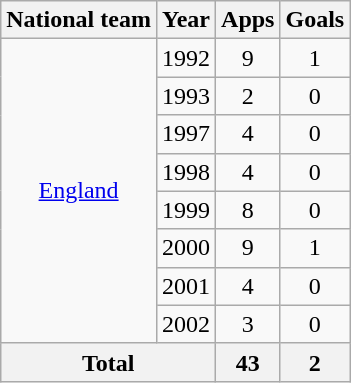<table class="wikitable" style="text-align:center">
<tr>
<th>National team</th>
<th>Year</th>
<th>Apps</th>
<th>Goals</th>
</tr>
<tr>
<td rowspan="8"><a href='#'>England</a></td>
<td>1992</td>
<td>9</td>
<td>1</td>
</tr>
<tr>
<td>1993</td>
<td>2</td>
<td>0</td>
</tr>
<tr>
<td>1997</td>
<td>4</td>
<td>0</td>
</tr>
<tr>
<td>1998</td>
<td>4</td>
<td>0</td>
</tr>
<tr>
<td>1999</td>
<td>8</td>
<td>0</td>
</tr>
<tr>
<td>2000</td>
<td>9</td>
<td>1</td>
</tr>
<tr>
<td>2001</td>
<td>4</td>
<td>0</td>
</tr>
<tr>
<td>2002</td>
<td>3</td>
<td>0</td>
</tr>
<tr>
<th colspan="2">Total</th>
<th>43</th>
<th>2</th>
</tr>
</table>
